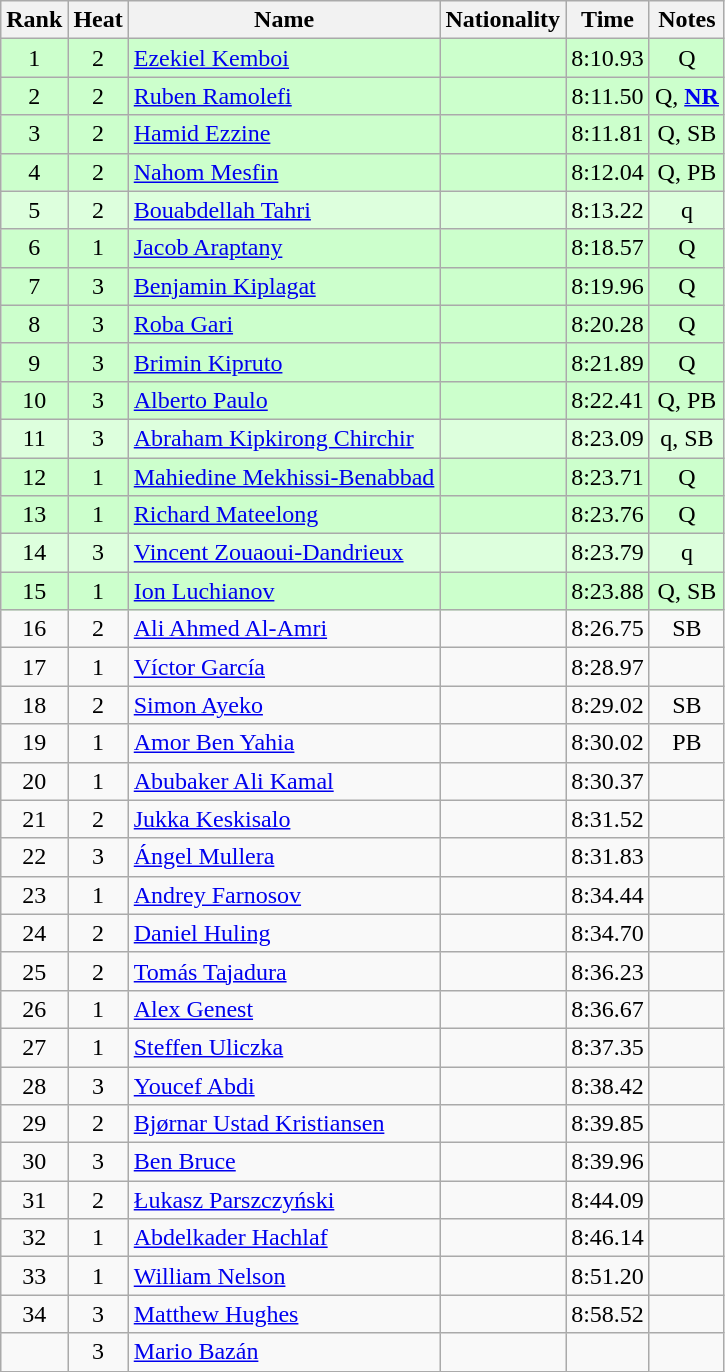<table class="wikitable sortable" style="text-align:center">
<tr>
<th>Rank</th>
<th>Heat</th>
<th>Name</th>
<th>Nationality</th>
<th>Time</th>
<th>Notes</th>
</tr>
<tr bgcolor=ccffcc>
<td>1</td>
<td>2</td>
<td align=left><a href='#'>Ezekiel Kemboi</a></td>
<td align=left></td>
<td>8:10.93</td>
<td>Q</td>
</tr>
<tr bgcolor=ccffcc>
<td>2</td>
<td>2</td>
<td align=left><a href='#'>Ruben Ramolefi</a></td>
<td align=left></td>
<td>8:11.50</td>
<td>Q, <strong><a href='#'>NR</a></strong></td>
</tr>
<tr bgcolor=ccffcc>
<td>3</td>
<td>2</td>
<td align=left><a href='#'>Hamid Ezzine</a></td>
<td align=left></td>
<td>8:11.81</td>
<td>Q, SB</td>
</tr>
<tr bgcolor=ccffcc>
<td>4</td>
<td>2</td>
<td align=left><a href='#'>Nahom Mesfin</a></td>
<td align=left></td>
<td>8:12.04</td>
<td>Q, PB</td>
</tr>
<tr bgcolor=ddffdd>
<td>5</td>
<td>2</td>
<td align=left><a href='#'>Bouabdellah Tahri</a></td>
<td align=left></td>
<td>8:13.22</td>
<td>q</td>
</tr>
<tr bgcolor=ccffcc>
<td>6</td>
<td>1</td>
<td align=left><a href='#'>Jacob Araptany</a></td>
<td align=left></td>
<td>8:18.57</td>
<td>Q</td>
</tr>
<tr bgcolor=ccffcc>
<td>7</td>
<td>3</td>
<td align=left><a href='#'>Benjamin Kiplagat</a></td>
<td align=left></td>
<td>8:19.96</td>
<td>Q</td>
</tr>
<tr bgcolor=ccffcc>
<td>8</td>
<td>3</td>
<td align=left><a href='#'>Roba Gari</a></td>
<td align=left></td>
<td>8:20.28</td>
<td>Q</td>
</tr>
<tr bgcolor=ccffcc>
<td>9</td>
<td>3</td>
<td align=left><a href='#'>Brimin Kipruto</a></td>
<td align=left></td>
<td>8:21.89</td>
<td>Q</td>
</tr>
<tr bgcolor=ccffcc>
<td>10</td>
<td>3</td>
<td align=left><a href='#'>Alberto Paulo</a></td>
<td align=left></td>
<td>8:22.41</td>
<td>Q, PB</td>
</tr>
<tr bgcolor=ddffdd>
<td>11</td>
<td>3</td>
<td align=left><a href='#'>Abraham Kipkirong Chirchir</a></td>
<td align=left></td>
<td>8:23.09</td>
<td>q, SB</td>
</tr>
<tr bgcolor=ccffcc>
<td>12</td>
<td>1</td>
<td align=left><a href='#'>Mahiedine Mekhissi-Benabbad</a></td>
<td align=left></td>
<td>8:23.71</td>
<td>Q</td>
</tr>
<tr bgcolor=ccffcc>
<td>13</td>
<td>1</td>
<td align=left><a href='#'>Richard Mateelong</a></td>
<td align=left></td>
<td>8:23.76</td>
<td>Q</td>
</tr>
<tr bgcolor=ddffdd>
<td>14</td>
<td>3</td>
<td align=left><a href='#'>Vincent Zouaoui-Dandrieux</a></td>
<td align=left></td>
<td>8:23.79</td>
<td>q</td>
</tr>
<tr bgcolor=ccffcc>
<td>15</td>
<td>1</td>
<td align=left><a href='#'>Ion Luchianov</a></td>
<td align=left></td>
<td>8:23.88</td>
<td>Q, SB</td>
</tr>
<tr>
<td>16</td>
<td>2</td>
<td align=left><a href='#'>Ali Ahmed Al-Amri</a></td>
<td align=left></td>
<td>8:26.75</td>
<td>SB</td>
</tr>
<tr>
<td>17</td>
<td>1</td>
<td align=left><a href='#'>Víctor García</a></td>
<td align=left></td>
<td>8:28.97</td>
<td></td>
</tr>
<tr>
<td>18</td>
<td>2</td>
<td align=left><a href='#'>Simon Ayeko</a></td>
<td align=left></td>
<td>8:29.02</td>
<td>SB</td>
</tr>
<tr>
<td>19</td>
<td>1</td>
<td align=left><a href='#'>Amor Ben Yahia</a></td>
<td align=left></td>
<td>8:30.02</td>
<td>PB</td>
</tr>
<tr>
<td>20</td>
<td>1</td>
<td align=left><a href='#'>Abubaker Ali Kamal</a></td>
<td align=left></td>
<td>8:30.37</td>
<td></td>
</tr>
<tr>
<td>21</td>
<td>2</td>
<td align=left><a href='#'>Jukka Keskisalo</a></td>
<td align=left></td>
<td>8:31.52</td>
<td></td>
</tr>
<tr>
<td>22</td>
<td>3</td>
<td align=left><a href='#'>Ángel Mullera</a></td>
<td align=left></td>
<td>8:31.83</td>
<td></td>
</tr>
<tr>
<td>23</td>
<td>1</td>
<td align=left><a href='#'>Andrey Farnosov</a></td>
<td align=left></td>
<td>8:34.44</td>
<td></td>
</tr>
<tr>
<td>24</td>
<td>2</td>
<td align=left><a href='#'>Daniel Huling</a></td>
<td align=left></td>
<td>8:34.70</td>
<td></td>
</tr>
<tr>
<td>25</td>
<td>2</td>
<td align=left><a href='#'>Tomás Tajadura</a></td>
<td align=left></td>
<td>8:36.23</td>
<td></td>
</tr>
<tr>
<td>26</td>
<td>1</td>
<td align=left><a href='#'>Alex Genest</a></td>
<td align=left></td>
<td>8:36.67</td>
<td></td>
</tr>
<tr>
<td>27</td>
<td>1</td>
<td align=left><a href='#'>Steffen Uliczka</a></td>
<td align=left></td>
<td>8:37.35</td>
<td></td>
</tr>
<tr>
<td>28</td>
<td>3</td>
<td align=left><a href='#'>Youcef Abdi</a></td>
<td align=left></td>
<td>8:38.42</td>
<td></td>
</tr>
<tr>
<td>29</td>
<td>2</td>
<td align=left><a href='#'>Bjørnar Ustad Kristiansen</a></td>
<td align=left></td>
<td>8:39.85</td>
<td></td>
</tr>
<tr>
<td>30</td>
<td>3</td>
<td align=left><a href='#'>Ben Bruce</a></td>
<td align=left></td>
<td>8:39.96</td>
<td></td>
</tr>
<tr>
<td>31</td>
<td>2</td>
<td align=left><a href='#'>Łukasz Parszczyński</a></td>
<td align=left></td>
<td>8:44.09</td>
<td></td>
</tr>
<tr>
<td>32</td>
<td>1</td>
<td align=left><a href='#'>Abdelkader Hachlaf</a></td>
<td align=left></td>
<td>8:46.14</td>
<td></td>
</tr>
<tr>
<td>33</td>
<td>1</td>
<td align=left><a href='#'>William Nelson</a></td>
<td align=left></td>
<td>8:51.20</td>
<td></td>
</tr>
<tr>
<td>34</td>
<td>3</td>
<td align=left><a href='#'>Matthew Hughes</a></td>
<td align=left></td>
<td>8:58.52</td>
<td></td>
</tr>
<tr>
<td></td>
<td>3</td>
<td align=left><a href='#'>Mario Bazán</a></td>
<td align=left></td>
<td></td>
<td></td>
</tr>
</table>
